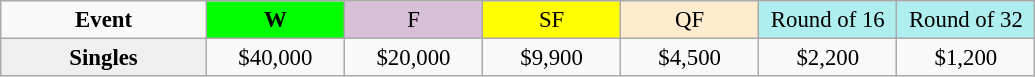<table class=wikitable style=font-size:95%;text-align:center>
<tr>
<td style="width:130px"><strong>Event</strong></td>
<td style="width:85px; background:lime"><strong>W</strong></td>
<td style="width:85px; background:thistle">F</td>
<td style="width:85px; background:#ffff00">SF</td>
<td style="width:85px; background:#ffebcd">QF</td>
<td style="width:85px; background:#afeeee">Round of 16</td>
<td style="width:85px; background:#afeeee">Round of 32</td>
</tr>
<tr>
<th style=background:#efefef>Singles </th>
<td>$40,000</td>
<td>$20,000</td>
<td>$9,900</td>
<td>$4,500</td>
<td>$2,200</td>
<td>$1,200</td>
</tr>
</table>
